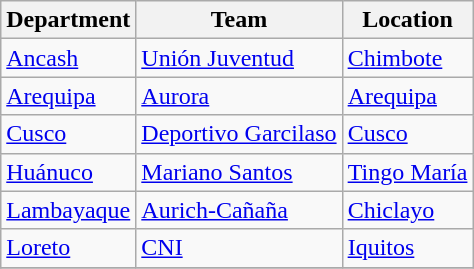<table class="wikitable">
<tr>
<th>Department</th>
<th>Team</th>
<th>Location</th>
</tr>
<tr>
<td><a href='#'>Ancash</a></td>
<td><a href='#'>Unión Juventud</a></td>
<td><a href='#'>Chimbote</a></td>
</tr>
<tr>
<td><a href='#'>Arequipa</a></td>
<td><a href='#'>Aurora</a></td>
<td><a href='#'>Arequipa</a></td>
</tr>
<tr>
<td><a href='#'>Cusco</a></td>
<td><a href='#'>Deportivo Garcilaso</a></td>
<td><a href='#'>Cusco</a></td>
</tr>
<tr>
<td><a href='#'>Huánuco</a></td>
<td><a href='#'>Mariano Santos</a></td>
<td><a href='#'>Tingo María</a></td>
</tr>
<tr>
<td><a href='#'>Lambayaque</a></td>
<td><a href='#'>Aurich-Cañaña</a></td>
<td><a href='#'>Chiclayo</a></td>
</tr>
<tr>
<td><a href='#'>Loreto</a></td>
<td><a href='#'>CNI</a></td>
<td><a href='#'>Iquitos</a></td>
</tr>
<tr>
</tr>
</table>
